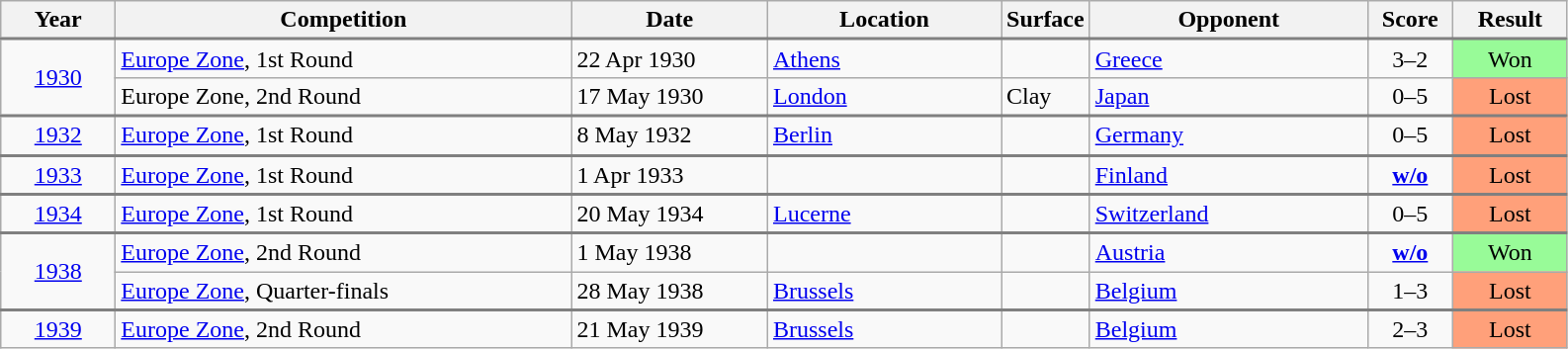<table class="wikitable collapsible collapsed">
<tr>
<th style="width:70px;">Year</th>
<th style="width:300px;">Competition</th>
<th style="width:125px;">Date</th>
<th style="width:150px;">Location</th>
<th style="width:60px:">Surface</th>
<th style="width:180px;">Opponent</th>
<th style="width:50px;">Score</th>
<th style="width:70px;">Result</th>
</tr>
<tr style="border-top:2px solid gray;">
<td style="text-align:center;" rowspan="2"><a href='#'>1930</a></td>
<td><a href='#'>Europe Zone</a>, 1st Round</td>
<td>22 Apr 1930</td>
<td> <a href='#'>Athens</a></td>
<td></td>
<td> <a href='#'>Greece</a></td>
<td style="text-align:center;">3–2</td>
<td style="text-align:center; background:#98fb98;">Won</td>
</tr>
<tr>
<td>Europe Zone, 2nd Round</td>
<td>17 May 1930</td>
<td> <a href='#'>London</a></td>
<td>Clay</td>
<td> <a href='#'>Japan</a></td>
<td align="center">0–5</td>
<td align="center" bgcolor="FFA07A">Lost</td>
</tr>
<tr style="border-top:2px solid gray;">
<td style="text-align:center;" rowspan="1"><a href='#'>1932</a></td>
<td><a href='#'>Europe Zone</a>, 1st Round</td>
<td>8 May 1932</td>
<td> <a href='#'>Berlin</a></td>
<td></td>
<td> <a href='#'>Germany</a></td>
<td align="center">0–5</td>
<td align="center" bgcolor="FFA07A">Lost</td>
</tr>
<tr style="border-top:2px solid gray;">
<td style="text-align:center;" rowspan="1"><a href='#'>1933</a></td>
<td><a href='#'>Europe Zone</a>, 1st Round</td>
<td>1 Apr 1933</td>
<td></td>
<td></td>
<td> <a href='#'>Finland</a></td>
<td align="center"><strong><a href='#'>w/o</a></strong></td>
<td align="center" bgcolor="FFA07A">Lost</td>
</tr>
<tr style="border-top:2px solid gray;">
<td style="text-align:center;" rowspan="1"><a href='#'>1934</a></td>
<td><a href='#'>Europe Zone</a>, 1st Round</td>
<td>20 May 1934</td>
<td> <a href='#'>Lucerne</a></td>
<td></td>
<td> <a href='#'>Switzerland</a></td>
<td align="center">0–5</td>
<td align="center" bgcolor="FFA07A">Lost</td>
</tr>
<tr style="border-top:2px solid gray;">
<td style="text-align:center;" rowspan="2"><a href='#'>1938</a></td>
<td><a href='#'>Europe Zone</a>, 2nd Round</td>
<td>1 May 1938</td>
<td></td>
<td></td>
<td> <a href='#'>Austria</a></td>
<td style="text-align:center;"><strong><a href='#'>w/o</a></strong></td>
<td style="text-align:center; background:#98fb98;">Won</td>
</tr>
<tr>
<td><a href='#'>Europe Zone</a>, Quarter-finals</td>
<td>28 May 1938</td>
<td> <a href='#'>Brussels</a></td>
<td></td>
<td> <a href='#'>Belgium</a></td>
<td align="center">1–3</td>
<td align="center" bgcolor="FFA07A">Lost</td>
</tr>
<tr style="border-top:2px solid gray;">
<td style="text-align:center;" rowspan="1"><a href='#'>1939</a></td>
<td><a href='#'>Europe Zone</a>, 2nd Round</td>
<td>21 May 1939</td>
<td> <a href='#'>Brussels</a></td>
<td></td>
<td> <a href='#'>Belgium</a></td>
<td align="center">2–3</td>
<td align="center" bgcolor="FFA07A">Lost</td>
</tr>
</table>
